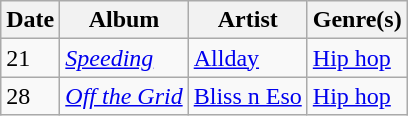<table class="wikitable">
<tr>
<th>Date</th>
<th>Album</th>
<th>Artist</th>
<th>Genre(s)</th>
</tr>
<tr>
<td>21</td>
<td><em><a href='#'>Speeding</a></em></td>
<td><a href='#'>Allday</a></td>
<td><a href='#'>Hip hop</a></td>
</tr>
<tr>
<td>28</td>
<td><em><a href='#'>Off the Grid</a></em></td>
<td><a href='#'>Bliss n Eso</a></td>
<td><a href='#'>Hip hop</a></td>
</tr>
</table>
